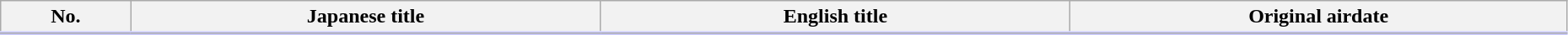<table class="wikitable" width="98%">
<tr style="border-bottom: 3px solid #CCF">
<th>No.</th>
<th width=30%>Japanese title</th>
<th width=30%>English title</th>
<th>Original airdate</th>
</tr>
<tr>
</tr>
</table>
